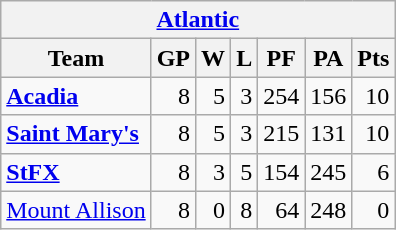<table class="wikitable" align="left">
<tr>
<th colspan="7"><a href='#'>Atlantic</a></th>
</tr>
<tr>
<th>Team</th>
<th>GP</th>
<th>W</th>
<th>L</th>
<th>PF</th>
<th>PA</th>
<th>Pts</th>
</tr>
<tr align="right">
<td align="left"><strong><a href='#'>Acadia</a></strong></td>
<td>8</td>
<td>5</td>
<td>3</td>
<td>254</td>
<td>156</td>
<td>10</td>
</tr>
<tr align="right">
<td align="left"><strong><a href='#'>Saint Mary's</a></strong></td>
<td>8</td>
<td>5</td>
<td>3</td>
<td>215</td>
<td>131</td>
<td>10</td>
</tr>
<tr align="right">
<td align="left"><strong><a href='#'>StFX</a></strong></td>
<td>8</td>
<td>3</td>
<td>5</td>
<td>154</td>
<td>245</td>
<td>6</td>
</tr>
<tr align="right">
<td align="left"><a href='#'>Mount Allison</a></td>
<td>8</td>
<td>0</td>
<td>8</td>
<td>64</td>
<td>248</td>
<td>0</td>
</tr>
</table>
